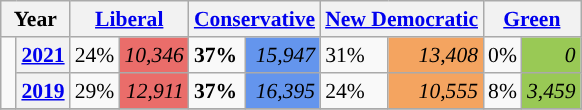<table class="wikitable" style="float:right; width:400; font-size:90%; margin-left:1em;">
<tr>
<th colspan="2" scope="col">Year</th>
<th colspan="2" scope="col"><a href='#'>Liberal</a></th>
<th colspan="2" scope="col"><a href='#'>Conservative</a></th>
<th colspan="2" scope="col"><a href='#'>New Democratic</a></th>
<th colspan="2" scope="col"><a href='#'>Green</a></th>
</tr>
<tr>
<td rowspan="2" style="width: 0.25em; background-color: "></td>
<th><a href='#'>2021</a></th>
<td>24%</td>
<td style="text-align:right; background:#EA6D6A;"><em>10,346</em></td>
<td><strong>37%</strong></td>
<td style="text-align:right; background:#6495ED;"><em>15,947</em></td>
<td>31%</td>
<td style="text-align:right; background:#F4A460;"><em>13,408</em></td>
<td>0%</td>
<td style="text-align:right; background:#99C955;"><em>0</em></td>
</tr>
<tr>
<th><a href='#'>2019</a></th>
<td>29%</td>
<td style="text-align:right; background:#EA6D6A;"><em>12,911</em></td>
<td><strong>37%</strong></td>
<td style="text-align:right; background:#6495ED;"><em>16,395</em></td>
<td>24%</td>
<td style="text-align:right; background:#F4A460;"><em>10,555</em></td>
<td>8%</td>
<td style="text-align:right; background:#99C955;"><em>3,459</em></td>
</tr>
<tr>
</tr>
</table>
